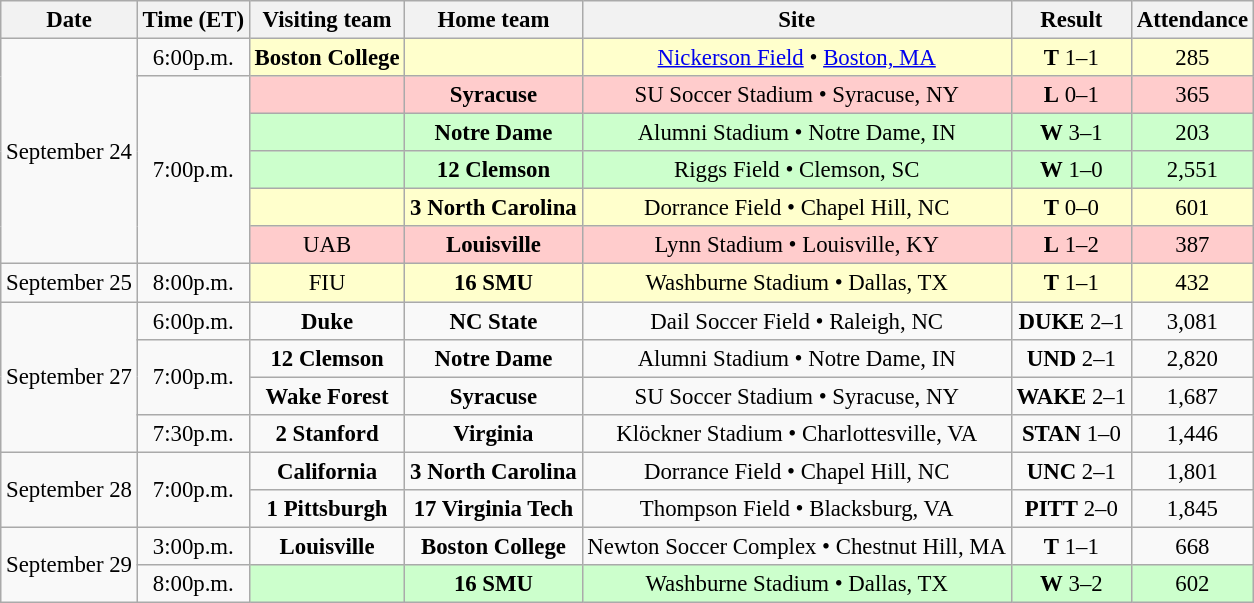<table class="wikitable" style="font-size:95%; text-align: center;">
<tr>
<th>Date</th>
<th>Time (ET)</th>
<th>Visiting team</th>
<th>Home team</th>
<th>Site</th>
<th>Result</th>
<th>Attendance</th>
</tr>
<tr>
<td rowspan=6>September 24</td>
<td>6:00p.m.</td>
<td style="background:#ffc;"><strong>Boston College</strong></td>
<td style="background:#ffc;"></td>
<td style="background:#ffc;"><a href='#'>Nickerson Field</a> • <a href='#'>Boston, MA</a></td>
<td style="background:#ffc;"><strong>T</strong> 1–1</td>
<td style="background:#ffc;">285</td>
</tr>
<tr>
<td rowspan=5>7:00p.m.</td>
<td style="background:#fcc;"></td>
<td style="background:#fcc;"><strong>Syracuse</strong></td>
<td style="background:#fcc;">SU Soccer Stadium • Syracuse, NY</td>
<td style="background:#fcc;"><strong>L</strong> 0–1</td>
<td style="background:#fcc;">365</td>
</tr>
<tr>
<td style="background:#cfc;"></td>
<td style="background:#cfc;"><strong>Notre Dame</strong></td>
<td style="background:#cfc;">Alumni Stadium • Notre Dame, IN</td>
<td style="background:#cfc;"><strong>W</strong> 3–1</td>
<td style="background:#cfc;">203</td>
</tr>
<tr>
<td style="background:#cfc;"></td>
<td style="background:#cfc;"><strong> 12 Clemson</strong></td>
<td style="background:#cfc;">Riggs Field • Clemson, SC</td>
<td style="background:#cfc;"><strong>W</strong> 1–0</td>
<td style="background:#cfc;">2,551</td>
</tr>
<tr>
<td style="background:#ffc;"></td>
<td style="background:#ffc;"><strong> 3 North Carolina</strong></td>
<td style="background:#ffc;">Dorrance Field • Chapel Hill, NC</td>
<td style="background:#ffc;"><strong>T</strong> 0–0</td>
<td style="background:#ffc;">601</td>
</tr>
<tr>
<td style="background:#fcc;">UAB</td>
<td style="background:#fcc;"><strong>Louisville</strong></td>
<td style="background:#fcc;">Lynn Stadium • Louisville, KY</td>
<td style="background:#fcc;"><strong>L</strong> 1–2</td>
<td style="background:#fcc;">387</td>
</tr>
<tr>
<td>September 25</td>
<td>8:00p.m.</td>
<td style="background:#ffc;">FIU</td>
<td style="background:#ffc;"><strong> 16 SMU</strong></td>
<td style="background:#ffc;">Washburne Stadium • Dallas, TX</td>
<td style="background:#ffc;"><strong>T</strong> 1–1</td>
<td style="background:#ffc;">432</td>
</tr>
<tr>
<td rowspan=4>September 27</td>
<td>6:00p.m.</td>
<td><strong>Duke</strong></td>
<td><strong>NC State</strong></td>
<td>Dail Soccer Field • Raleigh, NC</td>
<td><strong>DUKE</strong> 2–1</td>
<td>3,081</td>
</tr>
<tr>
<td rowspan=2>7:00p.m.</td>
<td><strong> 12 Clemson</strong></td>
<td><strong>Notre Dame</strong></td>
<td>Alumni Stadium • Notre Dame, IN</td>
<td><strong>UND</strong> 2–1</td>
<td>2,820</td>
</tr>
<tr>
<td><strong>Wake Forest</strong></td>
<td><strong>Syracuse</strong></td>
<td>SU Soccer Stadium • Syracuse, NY</td>
<td><strong>WAKE</strong> 2–1</td>
<td>1,687</td>
</tr>
<tr>
<td>7:30p.m.</td>
<td><strong> 2 Stanford</strong></td>
<td><strong>Virginia</strong></td>
<td>Klöckner Stadium • Charlottesville, VA</td>
<td><strong>STAN</strong> 1–0</td>
<td>1,446</td>
</tr>
<tr>
<td rowspan=2>September 28</td>
<td rowspan=2>7:00p.m.</td>
<td><strong>California</strong></td>
<td><strong> 3 North Carolina</strong></td>
<td>Dorrance Field • Chapel Hill, NC</td>
<td><strong>UNC</strong> 2–1</td>
<td>1,801</td>
</tr>
<tr>
<td><strong> 1 Pittsburgh</strong></td>
<td><strong> 17 Virginia Tech</strong></td>
<td>Thompson Field • Blacksburg, VA</td>
<td><strong>PITT</strong> 2–0</td>
<td>1,845</td>
</tr>
<tr>
<td rowspan=2>September 29</td>
<td>3:00p.m.</td>
<td><strong>Louisville</strong></td>
<td><strong>Boston College</strong></td>
<td>Newton Soccer Complex • Chestnut Hill, MA</td>
<td><strong>T</strong> 1–1</td>
<td>668</td>
</tr>
<tr>
<td>8:00p.m.</td>
<td style="background:#cfc;"></td>
<td style="background:#cfc;"><strong> 16 SMU</strong></td>
<td style="background:#cfc;">Washburne Stadium • Dallas, TX</td>
<td style="background:#cfc;"><strong>W</strong> 3–2</td>
<td style="background:#cfc;">602</td>
</tr>
</table>
